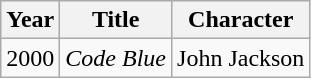<table class="wikitable">
<tr>
<th>Year</th>
<th>Title</th>
<th>Character</th>
</tr>
<tr>
<td>2000</td>
<td><em>Code Blue</em></td>
<td>John Jackson</td>
</tr>
</table>
